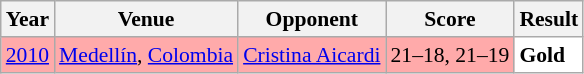<table class="sortable wikitable" style="font-size: 90%;">
<tr>
<th>Year</th>
<th>Venue</th>
<th>Opponent</th>
<th>Score</th>
<th>Result</th>
</tr>
<tr style="background:#FFAAAA">
<td align="center"><a href='#'>2010</a></td>
<td align="left"><a href='#'>Medellín</a>, <a href='#'>Colombia</a></td>
<td align="left"> <a href='#'>Cristina Aicardi</a></td>
<td align="left">21–18, 21–19</td>
<td style="text-align:left; background:white"> <strong>Gold</strong></td>
</tr>
</table>
